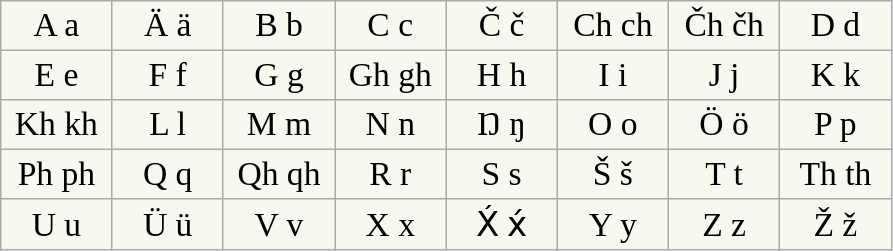<table class="wikitable" style="font-family:Arial Unicode MS; font-size:1.4em; border-color:#000000; border-width:1px; border-style:solid; border-collapse:collapse; background-color:#F8F8EF">
<tr>
<td style="width:3em; text-align:center; padding: 3px;">A a</td>
<td style="width:3em; text-align:center; padding: 3px;">Ä ä</td>
<td style="width:3em; text-align:center; padding: 3px;">B b</td>
<td style="width:3em; text-align:center; padding: 3px;">C c</td>
<td style="width:3em; text-align:center; padding: 3px;">Č č</td>
<td style="width:3em; text-align:center; padding: 3px;">Ch ch</td>
<td style="width:3em; text-align:center; padding: 3px;">Čh čh</td>
<td style="width:3em; text-align:center; padding: 3px;">D d</td>
</tr>
<tr>
<td style="width:3em; text-align:center; padding: 3px;">E e</td>
<td style="width:3em; text-align:center; padding: 3px;">F f</td>
<td style="width:3em; text-align:center; padding: 3px;">G g</td>
<td style="width:3em; text-align:center; padding: 3px;">Gh gh</td>
<td style="width:3em; text-align:center; padding: 3px;">H h</td>
<td style="width:3em; text-align:center; padding: 3px;">I i</td>
<td style="width:3em; text-align:center; padding: 3px;">J j</td>
<td style="width:3em; text-align:center; padding: 3px;">K k</td>
</tr>
<tr>
<td style="width:3em; text-align:center; padding: 3px;">Kh kh</td>
<td style="width:3em; text-align:center; padding: 3px;">L l</td>
<td style="width:3em; text-align:center; padding: 3px;">M m</td>
<td style="width:3em; text-align:center; padding: 3px;">N n</td>
<td style="width:3em; text-align:center; padding: 3px;">Ŋ ŋ</td>
<td style="width:3em; text-align:center; padding: 3px;">O o</td>
<td style="width:3em; text-align:center; padding: 3px;">Ö ö</td>
<td style="width:3em; text-align:center; padding: 3px;">P p</td>
</tr>
<tr>
<td style="width:3em; text-align:center; padding: 3px;">Ph ph</td>
<td style="width:3em; text-align:center; padding: 3px;">Q q</td>
<td style="width:3em; text-align:center; padding: 3px;">Qh qh</td>
<td style="width:3em; text-align:center; padding: 3px;">R r</td>
<td style="width:3em; text-align:center; padding: 3px;">S s</td>
<td style="width:3em; text-align:center; padding: 3px;">Š š</td>
<td style="width:3em; text-align:center; padding: 3px;">T t</td>
<td style="width:3em; text-align:center; padding: 3px;">Th th</td>
</tr>
<tr>
<td style="width:3em; text-align:center; padding: 3px;">U u</td>
<td style="width:3em; text-align:center; padding: 3px;">Ü ü</td>
<td style="width:3em; text-align:center; padding: 3px;">V v</td>
<td style="width:3em; text-align:center; padding: 3px;">X x</td>
<td style="width:3em; text-align:center; padding: 3px;">X́ x́</td>
<td style="width:3em; text-align:center; padding: 3px;">Y y</td>
<td style="width:3em; text-align:center; padding: 3px;">Z z</td>
<td style="width:3em; text-align:center; padding: 3px;">Ž ž</td>
</tr>
</table>
